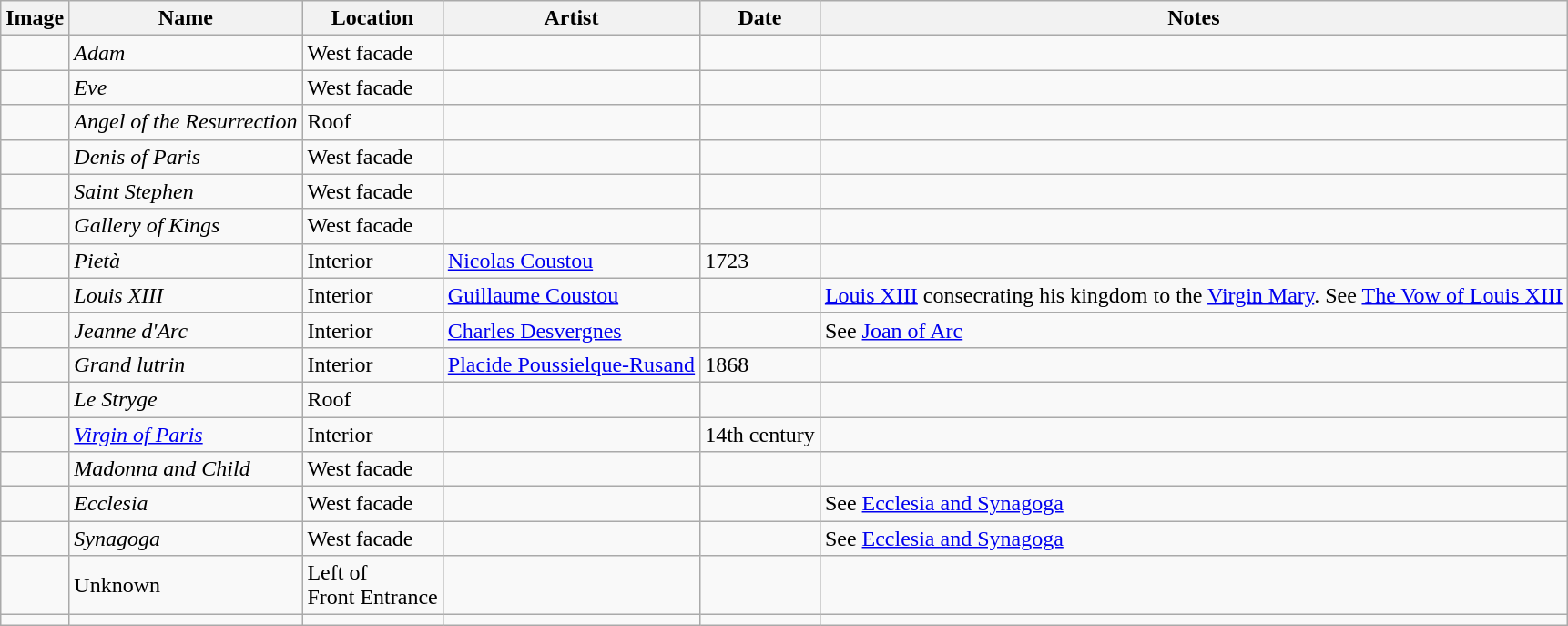<table class="wikitable sortable">
<tr>
<th>Image</th>
<th>Name</th>
<th>Location</th>
<th>Artist</th>
<th>Date</th>
<th>Notes</th>
</tr>
<tr>
<td></td>
<td><em>Adam</em></td>
<td>West facade</td>
<td></td>
<td></td>
<td></td>
</tr>
<tr>
<td></td>
<td><em>Eve</em></td>
<td>West facade</td>
<td></td>
<td></td>
<td></td>
</tr>
<tr>
<td></td>
<td><em>Angel of the Resurrection</em></td>
<td>Roof</td>
<td></td>
<td></td>
<td></td>
</tr>
<tr>
<td></td>
<td><em>Denis of Paris</em></td>
<td>West facade</td>
<td></td>
<td></td>
<td></td>
</tr>
<tr>
<td></td>
<td><em>Saint Stephen</em></td>
<td>West facade</td>
<td></td>
<td></td>
<td></td>
</tr>
<tr>
<td></td>
<td><em>Gallery of Kings</em></td>
<td>West facade</td>
<td></td>
<td></td>
<td></td>
</tr>
<tr>
<td></td>
<td><em>Pietà</em></td>
<td>Interior</td>
<td><a href='#'>Nicolas Coustou</a></td>
<td>1723</td>
<td></td>
</tr>
<tr>
<td></td>
<td><em>Louis XIII</em></td>
<td>Interior</td>
<td><a href='#'>Guillaume Coustou</a></td>
<td></td>
<td><a href='#'>Louis XIII</a> consecrating his kingdom to the <a href='#'>Virgin Mary</a>. See <a href='#'>The Vow of Louis XIII</a></td>
</tr>
<tr>
<td></td>
<td><em>Jeanne d'Arc</em></td>
<td>Interior</td>
<td><a href='#'>Charles Desvergnes</a></td>
<td></td>
<td>See <a href='#'>Joan of Arc</a></td>
</tr>
<tr>
<td></td>
<td><em>Grand lutrin</em></td>
<td>Interior</td>
<td><a href='#'>Placide Poussielque-Rusand</a></td>
<td>1868</td>
<td></td>
</tr>
<tr>
<td></td>
<td><em>Le Stryge</em></td>
<td>Roof</td>
<td></td>
<td></td>
<td></td>
</tr>
<tr>
<td></td>
<td><em><a href='#'>Virgin of Paris</a></em></td>
<td>Interior</td>
<td></td>
<td>14th century</td>
<td></td>
</tr>
<tr>
<td></td>
<td><em>Madonna and Child</em></td>
<td>West facade</td>
<td></td>
<td></td>
<td></td>
</tr>
<tr>
<td></td>
<td><em>Ecclesia</em></td>
<td>West facade</td>
<td></td>
<td></td>
<td>See <a href='#'>Ecclesia and Synagoga</a></td>
</tr>
<tr>
<td></td>
<td><em>Synagoga</em></td>
<td>West facade</td>
<td></td>
<td></td>
<td>See <a href='#'>Ecclesia and Synagoga</a></td>
</tr>
<tr>
<td></td>
<td>Unknown</td>
<td>Left of<br>Front Entrance</td>
<td></td>
<td></td>
<td></td>
</tr>
<tr>
<td></td>
<td></td>
<td></td>
<td></td>
<td></td>
<td></td>
</tr>
</table>
